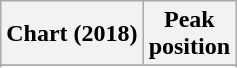<table class="wikitable sortable plainrowheaders" style="text-align:center">
<tr>
<th scope="col">Chart (2018)</th>
<th scope="col">Peak<br> position</th>
</tr>
<tr>
</tr>
<tr>
</tr>
<tr>
</tr>
<tr>
</tr>
<tr>
</tr>
<tr>
</tr>
<tr>
</tr>
<tr>
</tr>
<tr>
</tr>
<tr>
</tr>
</table>
